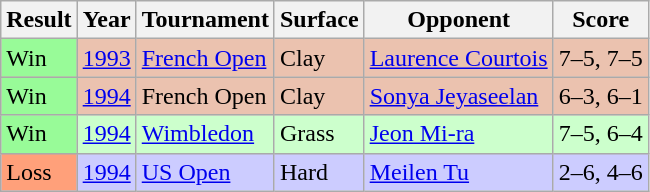<table class="sortable wikitable">
<tr>
<th>Result</th>
<th>Year</th>
<th>Tournament</th>
<th>Surface</th>
<th>Opponent</th>
<th class=unsortable>Score</th>
</tr>
<tr bgcolor=EBC2AF>
<td bgcolor=98FB98>Win</td>
<td><a href='#'>1993</a></td>
<td><a href='#'>French Open</a></td>
<td>Clay</td>
<td> <a href='#'>Laurence Courtois</a></td>
<td>7–5, 7–5</td>
</tr>
<tr bgcolor=EBC2AF>
<td bgcolor=98FB98>Win</td>
<td><a href='#'>1994</a></td>
<td>French Open</td>
<td>Clay</td>
<td> <a href='#'>Sonya Jeyaseelan</a></td>
<td>6–3, 6–1</td>
</tr>
<tr bgcolor=CCFFCC>
<td bgcolor=98FB98>Win</td>
<td><a href='#'>1994</a></td>
<td><a href='#'>Wimbledon</a></td>
<td>Grass</td>
<td> <a href='#'>Jeon Mi-ra</a></td>
<td>7–5, 6–4</td>
</tr>
<tr bgcolor=CCCCFF>
<td bgcolor=FFA07A>Loss</td>
<td><a href='#'>1994</a></td>
<td><a href='#'>US Open</a></td>
<td>Hard</td>
<td> <a href='#'>Meilen Tu</a></td>
<td>2–6, 4–6</td>
</tr>
</table>
